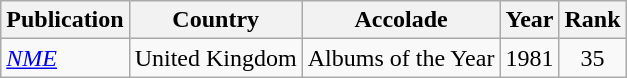<table class="wikitable">
<tr>
<th>Publication</th>
<th>Country</th>
<th>Accolade</th>
<th>Year</th>
<th>Rank</th>
</tr>
<tr>
<td><em><a href='#'>NME</a></em></td>
<td>United Kingdom</td>
<td>Albums of the Year</td>
<td>1981</td>
<td style="text-align:center;">35</td>
</tr>
</table>
